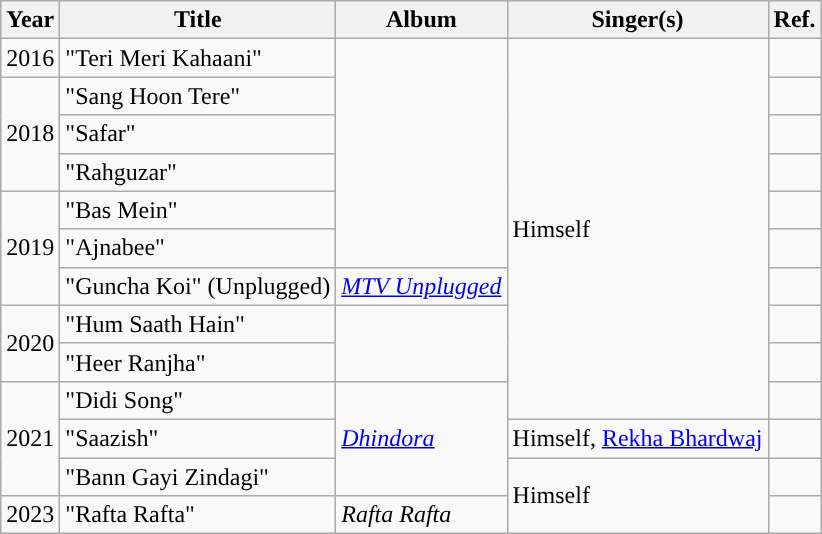<table class="wikitable">
<tr>
<th>Year</th>
<th>Title</th>
<th>Album</th>
<th>Singer(s)</th>
<th>Ref.</th>
</tr>
<tr>
<td>2016</td>
<td>"Teri Meri Kahaani"</td>
<td rowspan="6"><em></em></td>
<td rowspan="10">Himself</td>
<td></td>
</tr>
<tr>
<td rowspan="3">2018</td>
<td>"Sang Hoon Tere"</td>
<td></td>
</tr>
<tr>
<td>"Safar"</td>
<td></td>
</tr>
<tr>
<td>"Rahguzar"</td>
<td></td>
</tr>
<tr>
<td rowspan="3">2019</td>
<td>"Bas Mein"</td>
<td></td>
</tr>
<tr>
<td>"Ajnabee"</td>
<td></td>
</tr>
<tr>
<td>"Guncha Koi" (Unplugged)</td>
<td><a href='#'><em>MTV Unplugged</em></a></td>
<td></td>
</tr>
<tr>
<td rowspan="2'">2020</td>
<td>"Hum Saath Hain"</td>
<td rowspan="2"><em></em></td>
<td></td>
</tr>
<tr>
<td>"Heer Ranjha"</td>
<td></td>
</tr>
<tr>
<td rowspan="3">2021</td>
<td>"Didi Song"</td>
<td rowspan="3"><em><a href='#'>Dhindora</a></em></td>
<td></td>
</tr>
<tr>
<td>"Saazish"</td>
<td>Himself, <a href='#'>Rekha Bhardwaj</a></td>
<td></td>
</tr>
<tr>
<td>"Bann Gayi Zindagi"</td>
<td rowspan="2">Himself</td>
<td></td>
</tr>
<tr>
<td>2023</td>
<td>"Rafta Rafta"</td>
<td><em>Rafta Rafta</em></td>
<td></td>
</tr>
</table>
